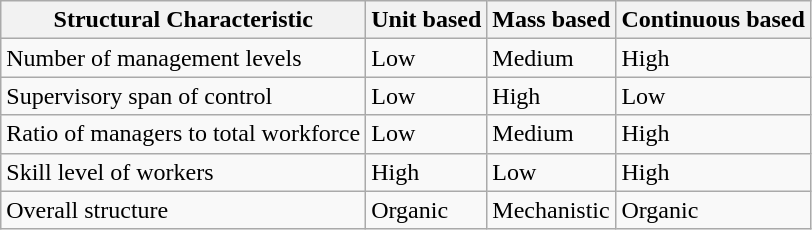<table class="wikitable">
<tr>
<th>Structural Characteristic</th>
<th>Unit based</th>
<th>Mass based</th>
<th>Continuous based</th>
</tr>
<tr>
<td>Number of management levels</td>
<td>Low</td>
<td>Medium</td>
<td>High</td>
</tr>
<tr>
<td>Supervisory span of control</td>
<td>Low</td>
<td>High</td>
<td>Low</td>
</tr>
<tr>
<td>Ratio of managers to total workforce</td>
<td>Low</td>
<td>Medium</td>
<td>High</td>
</tr>
<tr>
<td>Skill level of workers</td>
<td>High</td>
<td>Low</td>
<td>High</td>
</tr>
<tr>
<td>Overall structure</td>
<td>Organic</td>
<td>Mechanistic</td>
<td>Organic</td>
</tr>
</table>
